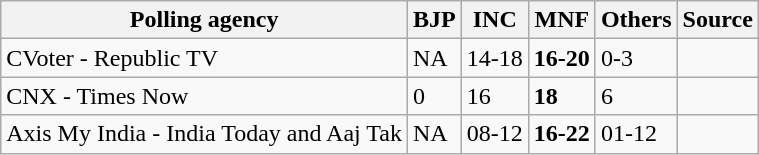<table class="wikitable">
<tr>
<th>Polling agency</th>
<th>BJP</th>
<th>INC</th>
<th>MNF</th>
<th>Others</th>
<th>Source</th>
</tr>
<tr>
<td>CVoter - Republic TV</td>
<td>NA</td>
<td>14-18</td>
<td><strong>16-20</strong></td>
<td>0-3</td>
<td></td>
</tr>
<tr>
<td>CNX - Times Now</td>
<td>0</td>
<td>16</td>
<td><strong>18</strong></td>
<td>6</td>
<td></td>
</tr>
<tr>
<td>Axis My India - India Today and Aaj Tak</td>
<td>NA</td>
<td>08-12</td>
<td><strong>16-22</strong></td>
<td>01-12</td>
<td></td>
</tr>
</table>
